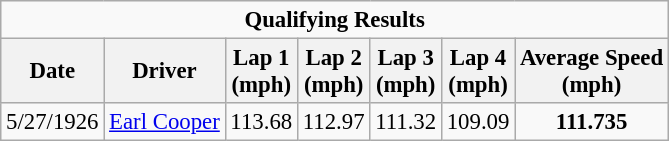<table class="wikitable" style="font-size: 95%;">
<tr align="center">
<td colspan=7><strong>Qualifying Results</strong></td>
</tr>
<tr align="center">
<th>Date</th>
<th>Driver</th>
<th>Lap 1<br>(mph)</th>
<th>Lap 2<br>(mph)</th>
<th>Lap 3<br>(mph)</th>
<th>Lap 4<br>(mph)</th>
<th>Average Speed<br>(mph)</th>
</tr>
<tr align="center">
<td>5/27/1926</td>
<td><a href='#'>Earl Cooper</a></td>
<td>113.68</td>
<td>112.97</td>
<td>111.32</td>
<td>109.09</td>
<td><strong>111.735</strong></td>
</tr>
</table>
